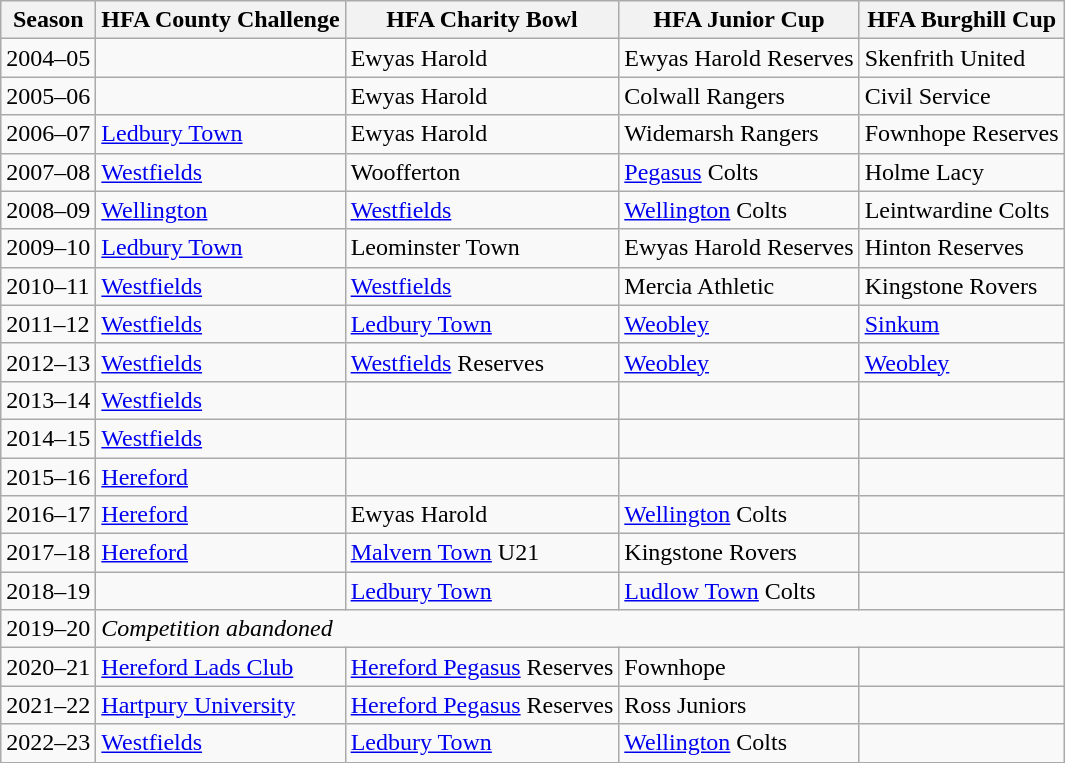<table class="wikitable" style="textalign-center">
<tr>
<th>Season</th>
<th>HFA County Challenge</th>
<th>HFA Charity Bowl</th>
<th>HFA Junior Cup</th>
<th>HFA Burghill Cup</th>
</tr>
<tr>
<td>2004–05</td>
<td></td>
<td>Ewyas Harold</td>
<td>Ewyas Harold Reserves</td>
<td>Skenfrith United</td>
</tr>
<tr>
<td>2005–06</td>
<td></td>
<td>Ewyas Harold</td>
<td>Colwall Rangers</td>
<td>Civil Service</td>
</tr>
<tr>
<td>2006–07</td>
<td><a href='#'>Ledbury Town</a></td>
<td>Ewyas Harold</td>
<td>Widemarsh Rangers</td>
<td>Fownhope Reserves</td>
</tr>
<tr>
<td>2007–08</td>
<td><a href='#'>Westfields</a></td>
<td>Woofferton</td>
<td><a href='#'>Pegasus</a> Colts</td>
<td>Holme Lacy</td>
</tr>
<tr>
<td>2008–09</td>
<td><a href='#'>Wellington</a></td>
<td><a href='#'>Westfields</a></td>
<td><a href='#'>Wellington</a> Colts</td>
<td>Leintwardine Colts</td>
</tr>
<tr>
<td>2009–10</td>
<td><a href='#'>Ledbury Town</a></td>
<td>Leominster Town</td>
<td>Ewyas Harold Reserves</td>
<td>Hinton Reserves</td>
</tr>
<tr>
<td>2010–11</td>
<td><a href='#'>Westfields</a></td>
<td><a href='#'>Westfields</a></td>
<td>Mercia Athletic</td>
<td>Kingstone Rovers</td>
</tr>
<tr>
<td>2011–12</td>
<td><a href='#'>Westfields</a></td>
<td><a href='#'>Ledbury Town</a></td>
<td><a href='#'>Weobley</a></td>
<td><a href='#'>Sinkum</a></td>
</tr>
<tr>
<td>2012–13</td>
<td><a href='#'>Westfields</a></td>
<td><a href='#'>Westfields</a> Reserves</td>
<td><a href='#'>Weobley</a></td>
<td><a href='#'>Weobley</a></td>
</tr>
<tr>
<td>2013–14</td>
<td><a href='#'>Westfields</a></td>
<td></td>
<td></td>
<td></td>
</tr>
<tr>
<td>2014–15</td>
<td><a href='#'>Westfields</a></td>
<td></td>
<td></td>
<td></td>
</tr>
<tr>
<td>2015–16</td>
<td><a href='#'>Hereford</a></td>
<td></td>
<td></td>
<td></td>
</tr>
<tr>
<td>2016–17</td>
<td><a href='#'>Hereford</a></td>
<td>Ewyas Harold</td>
<td><a href='#'>Wellington</a> Colts</td>
<td></td>
</tr>
<tr>
<td>2017–18</td>
<td><a href='#'>Hereford</a></td>
<td><a href='#'>Malvern Town</a> U21</td>
<td>Kingstone Rovers</td>
<td></td>
</tr>
<tr>
<td>2018–19</td>
<td></td>
<td><a href='#'>Ledbury Town</a></td>
<td><a href='#'>Ludlow Town</a> Colts</td>
<td></td>
</tr>
<tr>
<td>2019–20</td>
<td colspan="4"><em>Competition abandoned</em></td>
</tr>
<tr>
<td>2020–21</td>
<td><a href='#'>Hereford Lads Club</a></td>
<td><a href='#'>Hereford Pegasus</a> Reserves</td>
<td>Fownhope</td>
<td></td>
</tr>
<tr>
<td>2021–22</td>
<td><a href='#'>Hartpury University</a></td>
<td><a href='#'>Hereford Pegasus</a> Reserves</td>
<td>Ross Juniors</td>
<td></td>
</tr>
<tr>
<td>2022–23</td>
<td><a href='#'>Westfields</a></td>
<td><a href='#'>Ledbury Town</a></td>
<td><a href='#'>Wellington</a> Colts</td>
<td></td>
</tr>
</table>
